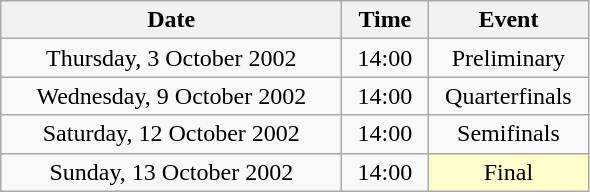<table class = "wikitable" style="text-align:center;">
<tr>
<th width=220>Date</th>
<th width=50>Time</th>
<th width=100>Event</th>
</tr>
<tr>
<td>Thursday, 3 October 2002</td>
<td>14:00</td>
<td>Preliminary</td>
</tr>
<tr>
<td>Wednesday, 9 October 2002</td>
<td>14:00</td>
<td>Quarterfinals</td>
</tr>
<tr>
<td>Saturday, 12 October 2002</td>
<td>14:00</td>
<td>Semifinals</td>
</tr>
<tr>
<td>Sunday, 13 October 2002</td>
<td>14:00</td>
<td bgcolor=ffffcc>Final</td>
</tr>
</table>
